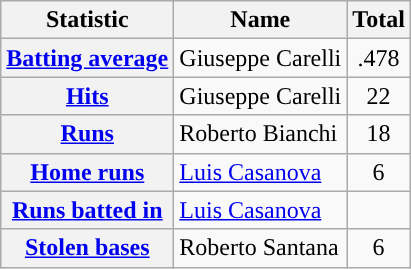<table class="wikitable plainrowheaders">
<tr>
<th scope="col">Statistic</th>
<th scope="col">Name</th>
<th scope="col">Total</th>
</tr>
<tr>
<th scope="row"><a href='#'>Batting average</a></th>
<td> Giuseppe Carelli</td>
<td align=center>.478</td>
</tr>
<tr>
<th scope="row"><a href='#'>Hits</a></th>
<td> Giuseppe Carelli</td>
<td align=center>22</td>
</tr>
<tr>
<th scope="row"><a href='#'>Runs</a></th>
<td> Roberto Bianchi</td>
<td align=center>18</td>
</tr>
<tr>
<th scope="row"><a href='#'>Home runs</a></th>
<td> <a href='#'>Luis Casanova</a></td>
<td align=center>6</td>
</tr>
<tr>
<th scope="row"><a href='#'>Runs batted in</a></th>
<td> <a href='#'>Luis Casanova</a></td>
<td></td>
</tr>
<tr>
<th scope="row"><a href='#'>Stolen bases</a></th>
<td> Roberto Santana</td>
<td align=center>6</td>
</tr>
</table>
